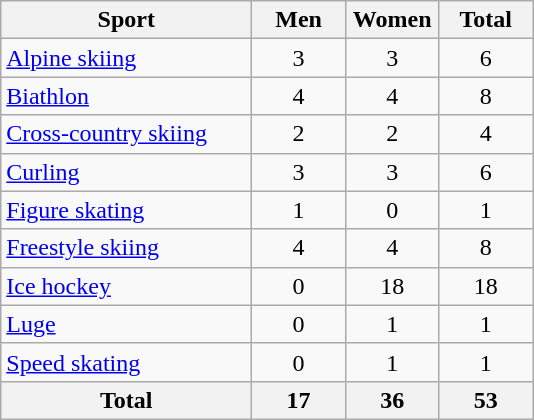<table class="wikitable sortable" style=text-align:center>
<tr>
<th width=160>Sport</th>
<th width=55>Men</th>
<th width=55>Women</th>
<th width=55>Total</th>
</tr>
<tr>
<td align=left><a href='#'>Alpine skiing</a></td>
<td>3</td>
<td>3</td>
<td>6</td>
</tr>
<tr>
<td align=left><a href='#'>Biathlon</a></td>
<td>4</td>
<td>4</td>
<td>8</td>
</tr>
<tr>
<td align=left><a href='#'>Cross-country skiing</a></td>
<td>2</td>
<td>2</td>
<td>4</td>
</tr>
<tr>
<td align=left><a href='#'>Curling</a></td>
<td>3</td>
<td>3</td>
<td>6</td>
</tr>
<tr>
<td align=left><a href='#'>Figure skating</a></td>
<td>1</td>
<td>0</td>
<td>1</td>
</tr>
<tr>
<td align=left><a href='#'>Freestyle skiing</a></td>
<td>4</td>
<td>4</td>
<td>8</td>
</tr>
<tr>
<td align=left><a href='#'>Ice hockey</a></td>
<td>0</td>
<td>18</td>
<td>18</td>
</tr>
<tr>
<td align=left><a href='#'>Luge</a></td>
<td>0</td>
<td>1</td>
<td>1</td>
</tr>
<tr>
<td align=left><a href='#'>Speed skating</a></td>
<td>0</td>
<td>1</td>
<td>1</td>
</tr>
<tr>
<th>Total</th>
<th>17</th>
<th>36</th>
<th>53</th>
</tr>
</table>
